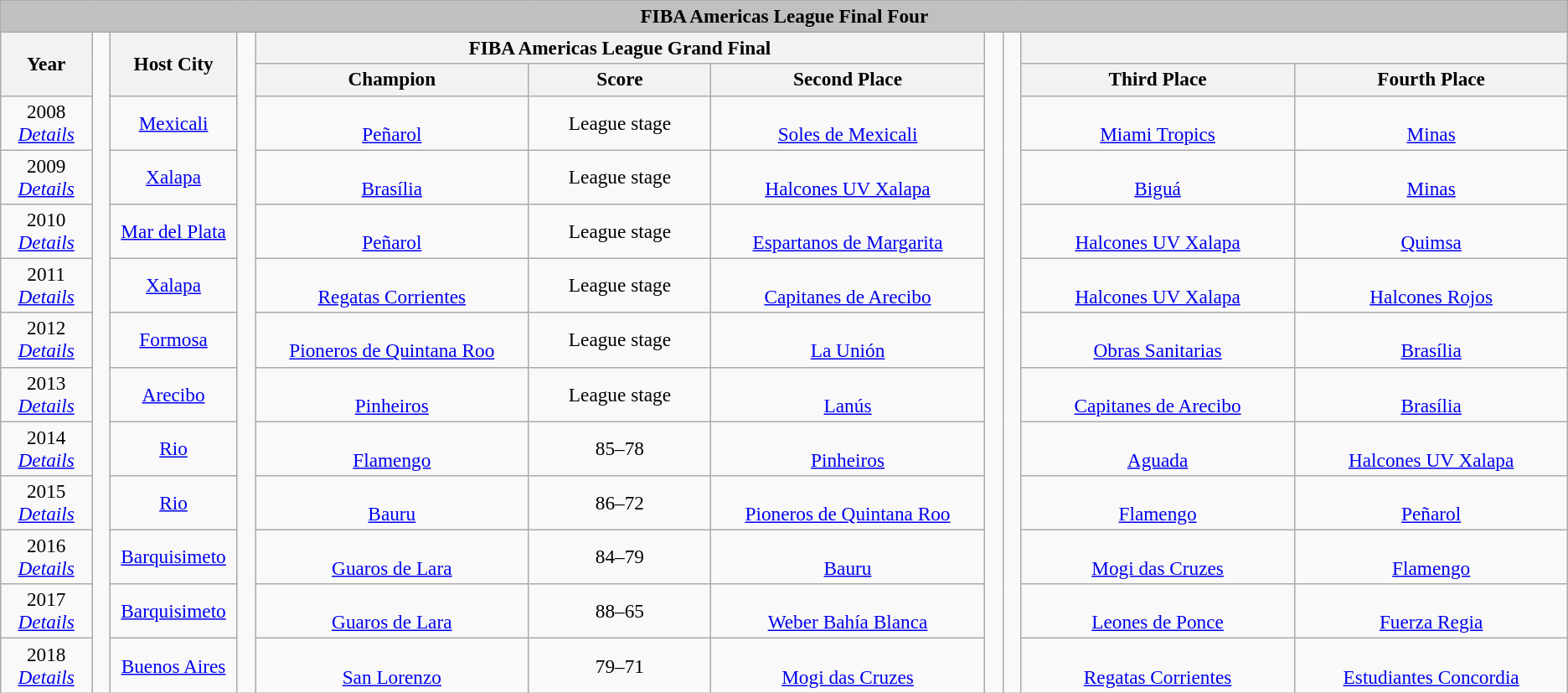<table class="wikitable" style="font-size: 97%; text-align: center;">
<tr>
<th colspan="12" style="text-align:center;background-color:silver;">FIBA Americas League Final Four</th>
</tr>
<tr>
<th rowspan="2" style="width:5%;">Year</th>
<td style="width:1%;" rowspan="13"></td>
<th rowspan="2" style="width:5%;">Host City</th>
<td style="width:1%;" rowspan="13"></td>
<th colspan=3>FIBA Americas League Grand Final</th>
<td style="width:1%;" rowspan="13"></td>
<td style="width:1%;" rowspan="13"></td>
<th colspan=2></th>
</tr>
<tr>
<th width=15%>Champion</th>
<th width=10%>Score</th>
<th width=15%>Second Place</th>
<th width=15%>Third Place</th>
<th width=15%>Fourth Place</th>
</tr>
<tr>
<td>2008 <br><em><a href='#'>Details</a></em></td>
<td><a href='#'>Mexicali</a></td>
<td><br> <a href='#'>Peñarol</a></td>
<td>League stage</td>
<td><br> <a href='#'>Soles de Mexicali</a></td>
<td><br> <a href='#'>Miami Tropics</a></td>
<td><br> <a href='#'>Minas</a></td>
</tr>
<tr>
<td>2009 <br><em><a href='#'>Details</a></em></td>
<td><a href='#'>Xalapa</a></td>
<td><br> <a href='#'>Brasília</a></td>
<td>League stage</td>
<td><br> <a href='#'>Halcones UV Xalapa</a></td>
<td><br> <a href='#'>Biguá</a></td>
<td><br> <a href='#'>Minas</a></td>
</tr>
<tr>
<td>2010 <br><em><a href='#'>Details</a></em></td>
<td><a href='#'>Mar del Plata</a></td>
<td><br> <a href='#'>Peñarol</a></td>
<td>League stage</td>
<td><br> <a href='#'>Espartanos de Margarita</a></td>
<td><br> <a href='#'>Halcones UV Xalapa</a></td>
<td><br> <a href='#'>Quimsa</a></td>
</tr>
<tr>
<td>2011 <br><em><a href='#'>Details</a></em></td>
<td><a href='#'>Xalapa</a></td>
<td><br> <a href='#'>Regatas Corrientes</a></td>
<td>League stage</td>
<td><br> <a href='#'>Capitanes de Arecibo</a></td>
<td><br> <a href='#'>Halcones UV Xalapa</a></td>
<td><br> <a href='#'>Halcones Rojos</a></td>
</tr>
<tr>
<td>2012 <br><em><a href='#'>Details</a></em></td>
<td><a href='#'>Formosa</a></td>
<td><br> <a href='#'>Pioneros de Quintana Roo</a></td>
<td>League stage</td>
<td><br> <a href='#'>La Unión</a></td>
<td><br> <a href='#'>Obras Sanitarias</a></td>
<td><br> <a href='#'>Brasília</a></td>
</tr>
<tr>
<td>2013 <br><em><a href='#'>Details</a></em></td>
<td><a href='#'>Arecibo</a></td>
<td><br> <a href='#'>Pinheiros</a></td>
<td>League stage</td>
<td><br> <a href='#'>Lanús</a></td>
<td><br> <a href='#'>Capitanes de Arecibo</a></td>
<td><br> <a href='#'>Brasília</a></td>
</tr>
<tr>
<td>2014 <br><em><a href='#'>Details</a></em></td>
<td><a href='#'>Rio</a></td>
<td><br> <a href='#'>Flamengo</a></td>
<td>85–78</td>
<td><br> <a href='#'>Pinheiros</a></td>
<td><br> <a href='#'>Aguada</a></td>
<td><br> <a href='#'>Halcones UV Xalapa</a></td>
</tr>
<tr>
<td>2015 <br><em><a href='#'>Details</a></em></td>
<td><a href='#'>Rio</a></td>
<td><br> <a href='#'>Bauru</a></td>
<td>86–72</td>
<td><br> <a href='#'>Pioneros de Quintana Roo</a></td>
<td><br> <a href='#'>Flamengo</a></td>
<td><br> <a href='#'>Peñarol</a></td>
</tr>
<tr>
<td>2016 <br><em><a href='#'>Details</a></em></td>
<td><a href='#'>Barquisimeto</a></td>
<td><br> <a href='#'>Guaros de Lara</a></td>
<td>84–79</td>
<td><br> <a href='#'>Bauru</a></td>
<td><br> <a href='#'>Mogi das Cruzes</a></td>
<td><br> <a href='#'>Flamengo</a></td>
</tr>
<tr>
<td>2017 <br><em><a href='#'>Details</a></em></td>
<td><a href='#'>Barquisimeto</a></td>
<td><br> <a href='#'>Guaros de Lara</a></td>
<td>88–65</td>
<td><br> <a href='#'>Weber Bahía Blanca</a></td>
<td><br> <a href='#'>Leones de Ponce</a></td>
<td><br> <a href='#'>Fuerza Regia</a></td>
</tr>
<tr>
<td>2018<br><em><a href='#'>Details</a></em></td>
<td><a href='#'>Buenos Aires</a></td>
<td><br> <a href='#'>San Lorenzo</a></td>
<td>79–71</td>
<td><br> <a href='#'>Mogi das Cruzes</a></td>
<td><br> <a href='#'>Regatas Corrientes</a></td>
<td><br> <a href='#'>Estudiantes Concordia</a></td>
</tr>
</table>
